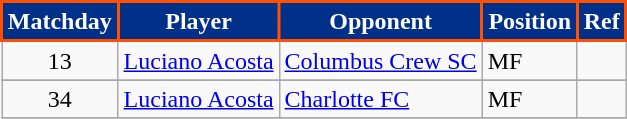<table class=wikitable>
<tr>
<th style="background:#003087; color:#FFFFFF; border:2px solid #FE5000;" scope="col">Matchday</th>
<th style="background:#003087; color:#FFFFFF; border:2px solid #FE5000;" scope="col">Player</th>
<th style="background:#003087; color:#FFFFFF; border:2px solid #FE5000;" scope="col">Opponent</th>
<th style="background:#003087; color:#FFFFFF; border:2px solid #FE5000;" scope="col">Position</th>
<th style="background:#003087; color:#FFFFFF; border:2px solid #FE5000;" scope="col">Ref</th>
</tr>
<tr>
<td align=center rowspan="1">13</td>
<td> <a href='#'>Luciano Acosta</a></td>
<td rowspan="1"><a href='#'>Columbus Crew SC</a></td>
<td>MF</td>
<td rowspan="1"></td>
</tr>
<tr>
</tr>
<tr>
<td align=center rowspan="1">34</td>
<td> <a href='#'>Luciano Acosta</a></td>
<td rowspan="1"><a href='#'>Charlotte FC</a></td>
<td>MF</td>
<td rowspan="1"></td>
</tr>
<tr>
</tr>
</table>
